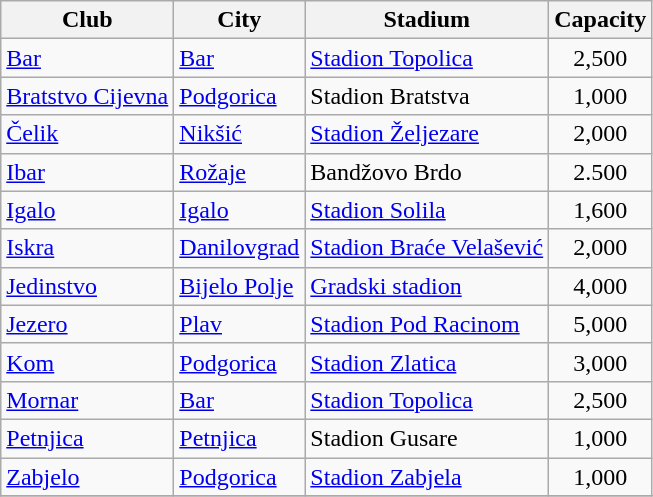<table class="wikitable sortable">
<tr>
<th>Club</th>
<th>City</th>
<th>Stadium</th>
<th>Capacity</th>
</tr>
<tr>
<td><a href='#'>Bar</a></td>
<td><a href='#'>Bar</a></td>
<td><a href='#'>Stadion Topolica</a></td>
<td align="center">2,500</td>
</tr>
<tr>
<td><a href='#'>Bratstvo Cijevna</a></td>
<td><a href='#'>Podgorica</a></td>
<td>Stadion Bratstva</td>
<td align="center">1,000</td>
</tr>
<tr>
<td><a href='#'>Čelik</a></td>
<td><a href='#'>Nikšić</a></td>
<td><a href='#'>Stadion Željezare</a></td>
<td align="center">2,000</td>
</tr>
<tr>
<td><a href='#'>Ibar</a></td>
<td><a href='#'>Rožaje</a></td>
<td>Bandžovo Brdo</td>
<td align="center">2.500</td>
</tr>
<tr>
<td><a href='#'>Igalo</a></td>
<td><a href='#'>Igalo</a></td>
<td><a href='#'>Stadion Solila</a></td>
<td align="center">1,600</td>
</tr>
<tr>
<td><a href='#'>Iskra</a></td>
<td><a href='#'>Danilovgrad</a></td>
<td><a href='#'>Stadion Braće Velašević</a></td>
<td align="center">2,000</td>
</tr>
<tr>
<td><a href='#'>Jedinstvo</a></td>
<td><a href='#'>Bijelo Polje</a></td>
<td><a href='#'>Gradski stadion</a></td>
<td align="center">4,000</td>
</tr>
<tr>
<td><a href='#'>Jezero</a></td>
<td><a href='#'>Plav</a></td>
<td><a href='#'>Stadion Pod Racinom</a></td>
<td align="center">5,000</td>
</tr>
<tr>
<td><a href='#'>Kom</a></td>
<td><a href='#'>Podgorica</a></td>
<td><a href='#'>Stadion Zlatica</a></td>
<td align="center">3,000</td>
</tr>
<tr>
<td><a href='#'>Mornar</a></td>
<td><a href='#'>Bar</a></td>
<td><a href='#'>Stadion Topolica</a></td>
<td align="center">2,500</td>
</tr>
<tr>
<td><a href='#'>Petnjica</a></td>
<td><a href='#'>Petnjica</a></td>
<td>Stadion Gusare</td>
<td align="center">1,000</td>
</tr>
<tr>
<td><a href='#'>Zabjelo</a></td>
<td><a href='#'>Podgorica</a></td>
<td><a href='#'>Stadion Zabjela</a></td>
<td align="center">1,000</td>
</tr>
<tr>
</tr>
</table>
